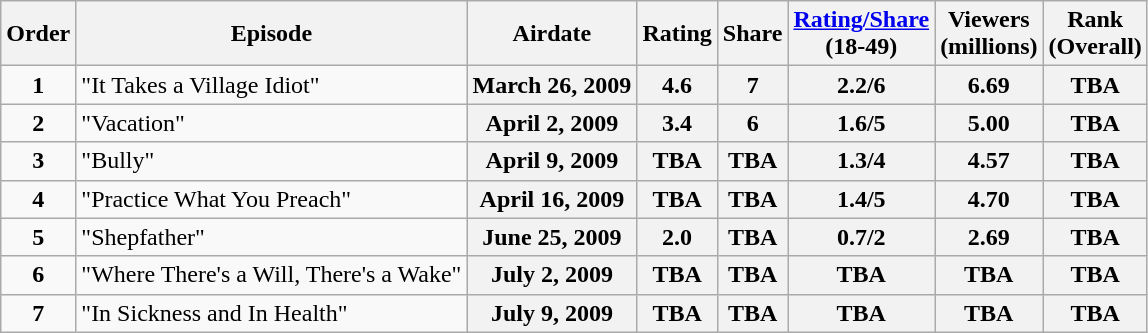<table class="wikitable sortable">
<tr>
<th>Order</th>
<th>Episode</th>
<th>Airdate</th>
<th>Rating</th>
<th>Share</th>
<th><a href='#'>Rating/Share</a><br>(18-49)</th>
<th>Viewers<br>(millions)</th>
<th>Rank<br>(Overall)</th>
</tr>
<tr>
<td style="text-align:center"><strong>1</strong></td>
<td>"It Takes a Village Idiot"</td>
<th>March 26, 2009</th>
<th>4.6</th>
<th>7</th>
<th>2.2/6</th>
<th>6.69</th>
<th>TBA</th>
</tr>
<tr>
<td style="text-align:center"><strong>2</strong></td>
<td>"Vacation"</td>
<th>April 2, 2009</th>
<th>3.4</th>
<th>6</th>
<th>1.6/5</th>
<th>5.00</th>
<th>TBA</th>
</tr>
<tr>
<td style="text-align:center"><strong>3</strong></td>
<td>"Bully"</td>
<th>April 9, 2009</th>
<th>TBA</th>
<th>TBA</th>
<th>1.3/4</th>
<th>4.57</th>
<th>TBA</th>
</tr>
<tr>
<td style="text-align:center"><strong>4</strong></td>
<td>"Practice What You Preach"</td>
<th>April 16, 2009</th>
<th>TBA</th>
<th>TBA</th>
<th>1.4/5</th>
<th>4.70</th>
<th>TBA</th>
</tr>
<tr>
<td style="text-align:center"><strong>5</strong></td>
<td>"Shepfather"</td>
<th>June 25, 2009</th>
<th>2.0</th>
<th>TBA</th>
<th>0.7/2</th>
<th>2.69</th>
<th>TBA</th>
</tr>
<tr>
<td style="text-align:center"><strong>6</strong></td>
<td>"Where There's a Will, There's a Wake"</td>
<th>July 2, 2009</th>
<th>TBA</th>
<th>TBA</th>
<th>TBA</th>
<th>TBA</th>
<th>TBA</th>
</tr>
<tr>
<td style="text-align:center"><strong>7</strong></td>
<td>"In Sickness and In Health"</td>
<th>July 9, 2009</th>
<th>TBA</th>
<th>TBA</th>
<th>TBA</th>
<th>TBA</th>
<th>TBA</th>
</tr>
</table>
